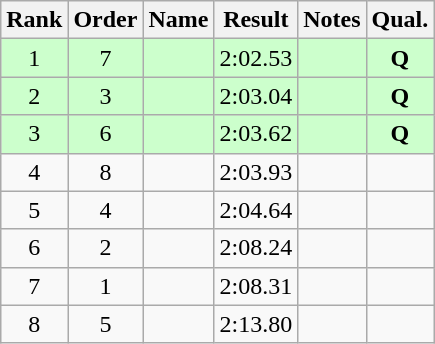<table class="wikitable sortable" style="text-align:center">
<tr>
<th>Rank</th>
<th>Order</th>
<th>Name</th>
<th>Result</th>
<th>Notes</th>
<th>Qual.</th>
</tr>
<tr style="background:#cfc;">
<td>1</td>
<td>7</td>
<td align="left"></td>
<td>2:02.53</td>
<td></td>
<td><strong>Q</strong></td>
</tr>
<tr style="background:#cfc;">
<td>2</td>
<td>3</td>
<td align="left"></td>
<td>2:03.04</td>
<td></td>
<td><strong>Q</strong></td>
</tr>
<tr style="background:#cfc;">
<td>3</td>
<td>6</td>
<td align="left"></td>
<td>2:03.62</td>
<td></td>
<td><strong>Q</strong></td>
</tr>
<tr>
<td>4</td>
<td>8</td>
<td align="left"></td>
<td>2:03.93</td>
<td></td>
<td></td>
</tr>
<tr>
<td>5</td>
<td>4</td>
<td align="left"></td>
<td>2:04.64</td>
<td></td>
<td></td>
</tr>
<tr>
<td>6</td>
<td>2</td>
<td align="left"></td>
<td>2:08.24</td>
<td></td>
<td></td>
</tr>
<tr>
<td>7</td>
<td>1</td>
<td align="left"></td>
<td>2:08.31</td>
<td></td>
<td></td>
</tr>
<tr>
<td>8</td>
<td>5</td>
<td align="left"></td>
<td>2:13.80</td>
<td></td>
<td></td>
</tr>
</table>
